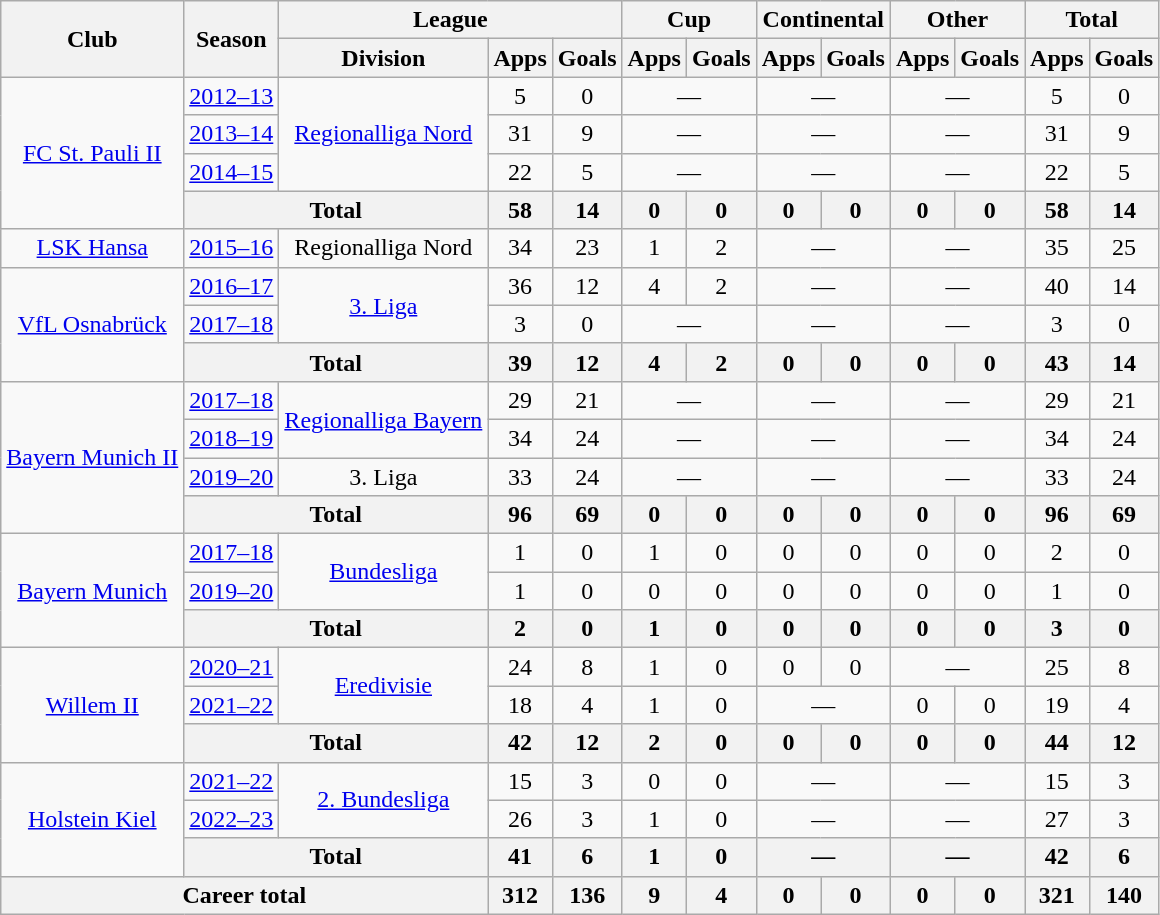<table class="wikitable" style="text-align:center">
<tr>
<th rowspan="2">Club</th>
<th rowspan="2">Season</th>
<th colspan="3">League</th>
<th colspan="2">Cup</th>
<th colspan="2">Continental</th>
<th colspan="2">Other</th>
<th colspan="2">Total</th>
</tr>
<tr>
<th>Division</th>
<th>Apps</th>
<th>Goals</th>
<th>Apps</th>
<th>Goals</th>
<th>Apps</th>
<th>Goals</th>
<th>Apps</th>
<th>Goals</th>
<th>Apps</th>
<th>Goals</th>
</tr>
<tr>
<td rowspan="4"><a href='#'>FC St. Pauli II</a></td>
<td><a href='#'>2012–13</a></td>
<td rowspan="3"><a href='#'>Regionalliga Nord</a></td>
<td>5</td>
<td>0</td>
<td colspan="2">—</td>
<td colspan="2">—</td>
<td colspan="2">—</td>
<td>5</td>
<td>0</td>
</tr>
<tr>
<td><a href='#'>2013–14</a></td>
<td>31</td>
<td>9</td>
<td colspan="2">—</td>
<td colspan="2">—</td>
<td colspan="2">—</td>
<td>31</td>
<td>9</td>
</tr>
<tr>
<td><a href='#'>2014–15</a></td>
<td>22</td>
<td>5</td>
<td colspan="2">—</td>
<td colspan="2">—</td>
<td colspan="2">—</td>
<td>22</td>
<td>5</td>
</tr>
<tr>
<th colspan="2">Total</th>
<th>58</th>
<th>14</th>
<th>0</th>
<th>0</th>
<th>0</th>
<th>0</th>
<th>0</th>
<th>0</th>
<th>58</th>
<th>14</th>
</tr>
<tr>
<td><a href='#'>LSK Hansa</a></td>
<td><a href='#'>2015–16</a></td>
<td>Regionalliga Nord</td>
<td>34</td>
<td>23</td>
<td>1</td>
<td>2</td>
<td colspan="2">—</td>
<td colspan="2">—</td>
<td>35</td>
<td>25</td>
</tr>
<tr>
<td rowspan="3"><a href='#'>VfL Osnabrück</a></td>
<td><a href='#'>2016–17</a></td>
<td rowspan="2"><a href='#'>3. Liga</a></td>
<td>36</td>
<td>12</td>
<td>4</td>
<td>2</td>
<td colspan="2">—</td>
<td colspan="2">—</td>
<td>40</td>
<td>14</td>
</tr>
<tr>
<td><a href='#'>2017–18</a></td>
<td>3</td>
<td>0</td>
<td colspan="2">—</td>
<td colspan="2">—</td>
<td colspan="2">—</td>
<td>3</td>
<td>0</td>
</tr>
<tr>
<th colspan="2">Total</th>
<th>39</th>
<th>12</th>
<th>4</th>
<th>2</th>
<th>0</th>
<th>0</th>
<th>0</th>
<th>0</th>
<th>43</th>
<th>14</th>
</tr>
<tr>
<td rowspan="4"><a href='#'>Bayern Munich II</a></td>
<td><a href='#'>2017–18</a></td>
<td rowspan="2"><a href='#'>Regionalliga Bayern</a></td>
<td>29</td>
<td>21</td>
<td colspan="2">—</td>
<td colspan="2">—</td>
<td colspan="2">—</td>
<td>29</td>
<td>21</td>
</tr>
<tr>
<td><a href='#'>2018–19</a></td>
<td>34</td>
<td>24</td>
<td colspan="2">—</td>
<td colspan="2">—</td>
<td colspan="2">—</td>
<td>34</td>
<td>24</td>
</tr>
<tr>
<td><a href='#'>2019–20</a></td>
<td>3. Liga</td>
<td>33</td>
<td>24</td>
<td colspan="2">—</td>
<td colspan="2">—</td>
<td colspan="2">—</td>
<td>33</td>
<td>24</td>
</tr>
<tr>
<th colspan="2">Total</th>
<th>96</th>
<th>69</th>
<th>0</th>
<th>0</th>
<th>0</th>
<th>0</th>
<th>0</th>
<th>0</th>
<th>96</th>
<th>69</th>
</tr>
<tr>
<td rowspan="3"><a href='#'>Bayern Munich</a></td>
<td><a href='#'>2017–18</a></td>
<td rowspan="2"><a href='#'>Bundesliga</a></td>
<td>1</td>
<td>0</td>
<td>1</td>
<td>0</td>
<td>0</td>
<td>0</td>
<td>0</td>
<td>0</td>
<td>2</td>
<td>0</td>
</tr>
<tr>
<td><a href='#'>2019–20</a></td>
<td>1</td>
<td>0</td>
<td>0</td>
<td>0</td>
<td>0</td>
<td>0</td>
<td>0</td>
<td>0</td>
<td>1</td>
<td>0</td>
</tr>
<tr>
<th colspan="2">Total</th>
<th>2</th>
<th>0</th>
<th>1</th>
<th>0</th>
<th>0</th>
<th>0</th>
<th>0</th>
<th>0</th>
<th>3</th>
<th>0</th>
</tr>
<tr>
<td rowspan="3"><a href='#'>Willem II</a></td>
<td><a href='#'>2020–21</a></td>
<td rowspan="2"><a href='#'>Eredivisie</a></td>
<td>24</td>
<td>8</td>
<td>1</td>
<td>0</td>
<td>0</td>
<td>0</td>
<td colspan="2">—</td>
<td>25</td>
<td>8</td>
</tr>
<tr>
<td><a href='#'>2021–22</a></td>
<td>18</td>
<td>4</td>
<td>1</td>
<td>0</td>
<td colspan="2">—</td>
<td>0</td>
<td>0</td>
<td>19</td>
<td>4</td>
</tr>
<tr>
<th colspan="2">Total</th>
<th>42</th>
<th>12</th>
<th>2</th>
<th>0</th>
<th>0</th>
<th>0</th>
<th>0</th>
<th>0</th>
<th>44</th>
<th>12</th>
</tr>
<tr>
<td rowspan="3"><a href='#'>Holstein Kiel</a></td>
<td><a href='#'>2021–22</a></td>
<td rowspan="2"><a href='#'>2. Bundesliga</a></td>
<td>15</td>
<td>3</td>
<td>0</td>
<td>0</td>
<td colspan="2">—</td>
<td colspan="2">—</td>
<td>15</td>
<td>3</td>
</tr>
<tr>
<td><a href='#'>2022–23</a></td>
<td>26</td>
<td>3</td>
<td>1</td>
<td>0</td>
<td colspan="2">—</td>
<td colspan="2">—</td>
<td>27</td>
<td>3</td>
</tr>
<tr>
<th colspan="2">Total</th>
<th>41</th>
<th>6</th>
<th>1</th>
<th>0</th>
<th colspan="2">—</th>
<th colspan="2">—</th>
<th>42</th>
<th>6</th>
</tr>
<tr>
<th colspan="3">Career total</th>
<th>312</th>
<th>136</th>
<th>9</th>
<th>4</th>
<th>0</th>
<th>0</th>
<th>0</th>
<th>0</th>
<th>321</th>
<th>140</th>
</tr>
</table>
